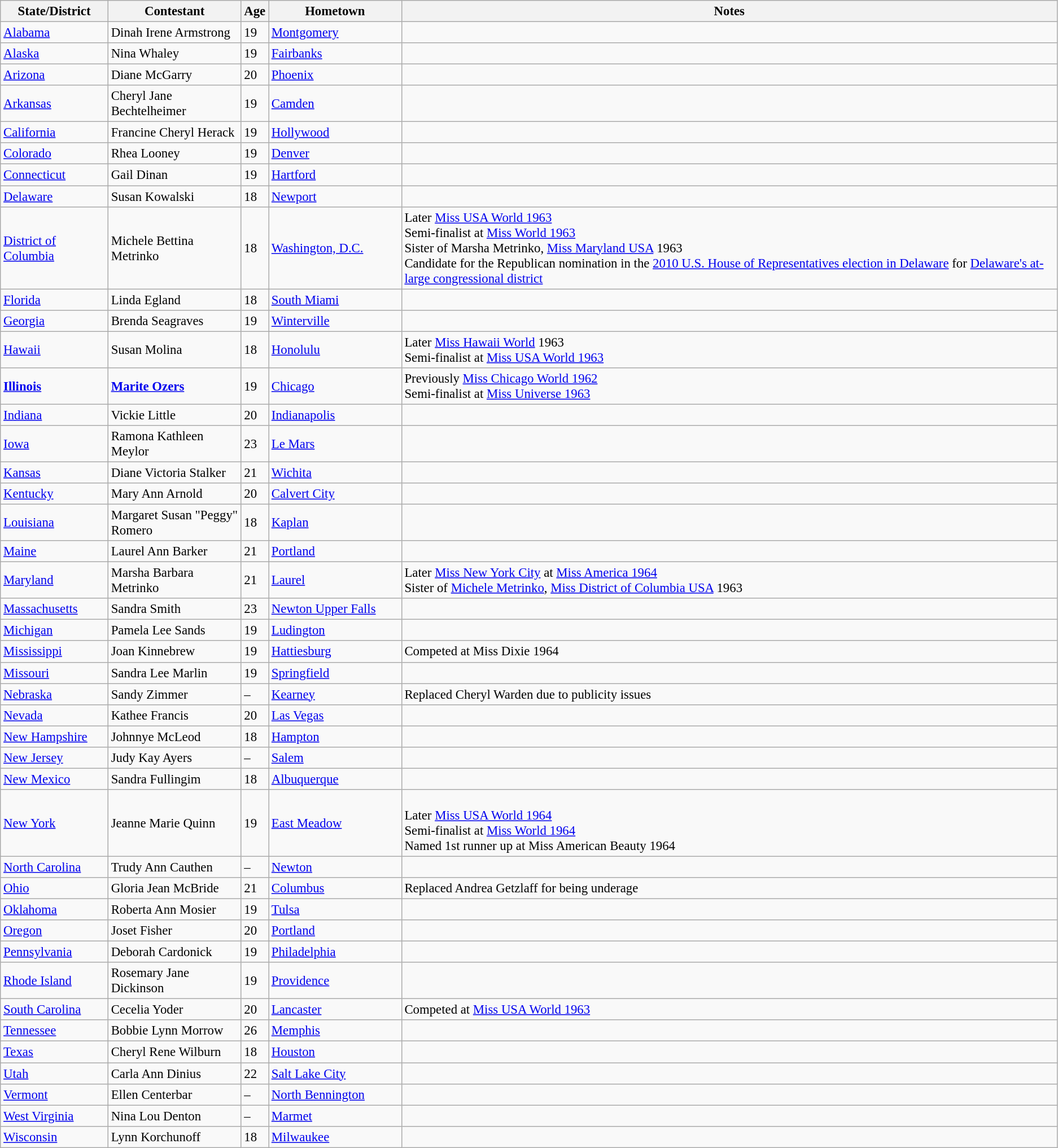<table class="wikitable sortable" style="font-size: 95%;">
<tr>
<th width=120>State/District</th>
<th width=150>Contestant</th>
<th>Age</th>
<th width=150>Hometown</th>
<th>Notes</th>
</tr>
<tr>
<td><a href='#'>Alabama</a></td>
<td>Dinah Irene Armstrong</td>
<td>19</td>
<td><a href='#'>Montgomery</a></td>
<td></td>
</tr>
<tr>
<td><a href='#'>Alaska</a></td>
<td>Nina Whaley</td>
<td>19</td>
<td><a href='#'>Fairbanks</a></td>
<td></td>
</tr>
<tr>
<td><a href='#'>Arizona</a></td>
<td>Diane McGarry</td>
<td>20</td>
<td><a href='#'>Phoenix</a></td>
<td></td>
</tr>
<tr>
<td><a href='#'>Arkansas</a></td>
<td>Cheryl Jane  Bechtelheimer</td>
<td>19</td>
<td><a href='#'>Camden</a></td>
<td></td>
</tr>
<tr>
<td><a href='#'>California</a></td>
<td>Francine Cheryl Herack</td>
<td>19</td>
<td><a href='#'>Hollywood</a></td>
<td></td>
</tr>
<tr>
<td><a href='#'>Colorado</a></td>
<td>Rhea Looney</td>
<td>19</td>
<td><a href='#'>Denver</a></td>
<td></td>
</tr>
<tr>
<td><a href='#'>Connecticut</a></td>
<td>Gail Dinan</td>
<td>19</td>
<td><a href='#'>Hartford</a></td>
<td></td>
</tr>
<tr>
<td><a href='#'>Delaware</a></td>
<td>Susan Kowalski</td>
<td>18</td>
<td><a href='#'>Newport</a></td>
<td></td>
</tr>
<tr>
<td><a href='#'>District of Columbia</a></td>
<td>Michele Bettina Metrinko</td>
<td>18</td>
<td><a href='#'>Washington, D.C.</a></td>
<td>Later <a href='#'>Miss USA World 1963</a><br>Semi-finalist at <a href='#'>Miss World 1963</a><br>Sister of Marsha Metrinko, <a href='#'>Miss Maryland USA</a> 1963<br>Candidate for the Republican nomination in the <a href='#'>2010 U.S. House of Representatives election in Delaware</a> for <a href='#'>Delaware's at-large congressional district</a></td>
</tr>
<tr>
<td><a href='#'>Florida</a></td>
<td>Linda Egland</td>
<td>18</td>
<td><a href='#'>South Miami</a></td>
<td></td>
</tr>
<tr>
<td><a href='#'>Georgia</a></td>
<td>Brenda Seagraves</td>
<td>19</td>
<td><a href='#'>Winterville</a></td>
<td></td>
</tr>
<tr>
<td><a href='#'>Hawaii</a></td>
<td>Susan Molina</td>
<td>18</td>
<td><a href='#'>Honolulu</a></td>
<td>Later <a href='#'>Miss Hawaii World</a> 1963<br>Semi-finalist at <a href='#'>Miss USA World 1963</a></td>
</tr>
<tr>
<td><a href='#'><strong>Illinois</strong></a></td>
<td><strong><a href='#'>Marite Ozers</a></strong></td>
<td>19</td>
<td><a href='#'>Chicago</a></td>
<td>Previously <a href='#'>Miss Chicago World 1962</a><br>Semi-finalist at <a href='#'>Miss Universe 1963</a></td>
</tr>
<tr>
<td><a href='#'>Indiana</a></td>
<td>Vickie Little</td>
<td>20</td>
<td><a href='#'>Indianapolis</a></td>
<td></td>
</tr>
<tr>
<td><a href='#'>Iowa</a></td>
<td>Ramona Kathleen Meylor</td>
<td>23</td>
<td><a href='#'>Le Mars</a></td>
<td></td>
</tr>
<tr>
<td><a href='#'>Kansas</a></td>
<td>Diane Victoria Stalker</td>
<td>21</td>
<td><a href='#'>Wichita</a></td>
<td></td>
</tr>
<tr>
<td><a href='#'>Kentucky</a></td>
<td>Mary Ann Arnold</td>
<td>20</td>
<td><a href='#'>Calvert City</a></td>
<td></td>
</tr>
<tr>
<td><a href='#'>Louisiana</a></td>
<td>Margaret Susan "Peggy" Romero</td>
<td>18</td>
<td><a href='#'>Kaplan</a></td>
<td></td>
</tr>
<tr>
<td><a href='#'>Maine</a></td>
<td>Laurel Ann Barker</td>
<td>21</td>
<td><a href='#'>Portland</a></td>
<td></td>
</tr>
<tr>
<td><a href='#'>Maryland</a></td>
<td>Marsha Barbara Metrinko</td>
<td>21</td>
<td><a href='#'>Laurel</a></td>
<td>Later <a href='#'>Miss New York City</a> at <a href='#'>Miss America 1964</a><br>Sister of <a href='#'>Michele Metrinko</a>, <a href='#'>Miss District of Columbia USA</a> 1963</td>
</tr>
<tr>
<td><a href='#'>Massachusetts</a></td>
<td>Sandra Smith</td>
<td>23</td>
<td><a href='#'>Newton Upper Falls</a></td>
<td></td>
</tr>
<tr>
<td><a href='#'>Michigan</a></td>
<td>Pamela Lee Sands</td>
<td>19</td>
<td><a href='#'>Ludington</a></td>
<td></td>
</tr>
<tr>
<td><a href='#'>Mississippi</a></td>
<td>Joan Kinnebrew</td>
<td>19</td>
<td><a href='#'>Hattiesburg</a></td>
<td>Competed at Miss Dixie 1964</td>
</tr>
<tr>
<td><a href='#'>Missouri</a></td>
<td>Sandra Lee Marlin</td>
<td>19</td>
<td><a href='#'>Springfield</a></td>
<td></td>
</tr>
<tr>
<td><a href='#'>Nebraska</a></td>
<td>Sandy Zimmer</td>
<td>–</td>
<td><a href='#'>Kearney</a></td>
<td>Replaced Cheryl Warden due to publicity issues</td>
</tr>
<tr>
<td><a href='#'>Nevada</a></td>
<td>Kathee Francis</td>
<td>20</td>
<td><a href='#'>Las Vegas</a></td>
<td></td>
</tr>
<tr>
<td><a href='#'>New Hampshire</a></td>
<td>Johnnye McLeod</td>
<td>18</td>
<td><a href='#'>Hampton</a></td>
<td></td>
</tr>
<tr>
<td><a href='#'>New Jersey</a></td>
<td>Judy Kay Ayers</td>
<td>–</td>
<td><a href='#'>Salem</a></td>
<td></td>
</tr>
<tr>
<td><a href='#'>New Mexico</a></td>
<td>Sandra Fullingim</td>
<td>18</td>
<td><a href='#'>Albuquerque</a></td>
<td></td>
</tr>
<tr>
<td><a href='#'>New York</a></td>
<td>Jeanne Marie Quinn</td>
<td>19</td>
<td><a href='#'>East Meadow</a></td>
<td><br>Later <a href='#'>Miss USA World 1964</a><br>Semi-finalist at <a href='#'>Miss World 1964</a><br>Named 1st runner up at Miss American Beauty 1964</td>
</tr>
<tr>
<td><a href='#'>North Carolina</a></td>
<td>Trudy Ann Cauthen</td>
<td>–</td>
<td><a href='#'>Newton</a></td>
<td></td>
</tr>
<tr>
<td><a href='#'>Ohio</a></td>
<td>Gloria Jean McBride</td>
<td>21</td>
<td><a href='#'>Columbus</a></td>
<td>Replaced Andrea Getzlaff for being underage</td>
</tr>
<tr>
<td><a href='#'>Oklahoma</a></td>
<td>Roberta Ann Mosier</td>
<td>19</td>
<td><a href='#'>Tulsa</a></td>
<td></td>
</tr>
<tr>
<td><a href='#'>Oregon</a></td>
<td>Joset Fisher</td>
<td>20</td>
<td><a href='#'>Portland</a></td>
<td></td>
</tr>
<tr>
<td><a href='#'>Pennsylvania</a></td>
<td>Deborah Cardonick</td>
<td>19</td>
<td><a href='#'>Philadelphia</a></td>
<td></td>
</tr>
<tr>
<td><a href='#'>Rhode Island</a></td>
<td>Rosemary Jane  Dickinson</td>
<td>19</td>
<td><a href='#'>Providence</a></td>
<td></td>
</tr>
<tr>
<td><a href='#'>South Carolina</a></td>
<td>Cecelia Yoder</td>
<td>20</td>
<td><a href='#'>Lancaster</a></td>
<td>Competed at <a href='#'>Miss USA World 1963</a></td>
</tr>
<tr>
<td><a href='#'>Tennessee</a></td>
<td>Bobbie Lynn Morrow</td>
<td>26</td>
<td><a href='#'>Memphis</a></td>
<td></td>
</tr>
<tr>
<td><a href='#'>Texas</a></td>
<td>Cheryl Rene Wilburn</td>
<td>18</td>
<td><a href='#'>Houston</a></td>
<td></td>
</tr>
<tr>
<td><a href='#'>Utah</a></td>
<td>Carla Ann Dinius</td>
<td>22</td>
<td><a href='#'>Salt Lake City</a></td>
<td></td>
</tr>
<tr>
<td><a href='#'>Vermont</a></td>
<td>Ellen Centerbar</td>
<td>–</td>
<td><a href='#'>North Bennington</a></td>
<td></td>
</tr>
<tr>
<td><a href='#'>West Virginia</a></td>
<td>Nina Lou Denton</td>
<td>–</td>
<td><a href='#'>Marmet</a></td>
<td></td>
</tr>
<tr>
<td><a href='#'>Wisconsin</a></td>
<td>Lynn Korchunoff</td>
<td>18</td>
<td><a href='#'>Milwaukee</a></td>
<td></td>
</tr>
</table>
